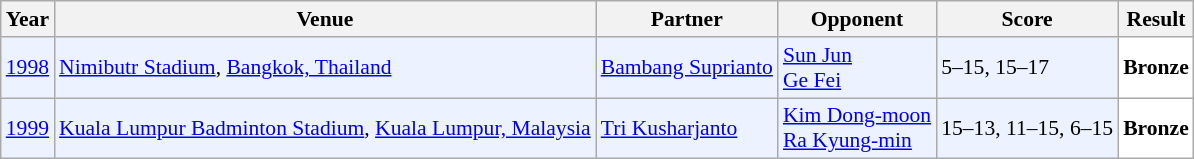<table class="sortable wikitable" style="font-size: 90%;">
<tr>
<th>Year</th>
<th>Venue</th>
<th>Partner</th>
<th>Opponent</th>
<th>Score</th>
<th>Result</th>
</tr>
<tr style="background:#ECF2FF">
<td align="center"><a href='#'>1998</a></td>
<td align="left"><a href='#'>Nimibutr Stadium</a>, <a href='#'>Bangkok, Thailand</a></td>
<td align="left"> <a href='#'>Bambang Suprianto</a></td>
<td align="left"> <a href='#'>Sun Jun</a> <br>  <a href='#'>Ge Fei</a></td>
<td align="left">5–15, 15–17</td>
<td style="text-align:left; background:white"> <strong>Bronze</strong></td>
</tr>
<tr style="background:#ECF2FF">
<td align="center"><a href='#'>1999</a></td>
<td align="left"><a href='#'>Kuala Lumpur Badminton Stadium</a>, <a href='#'>Kuala Lumpur, Malaysia</a></td>
<td align="left"> <a href='#'>Tri Kusharjanto</a></td>
<td align="left"> <a href='#'>Kim Dong-moon</a> <br>  <a href='#'>Ra Kyung-min</a></td>
<td align="left">15–13, 11–15, 6–15</td>
<td style="text-align:left; background:white"> <strong>Bronze</strong></td>
</tr>
</table>
